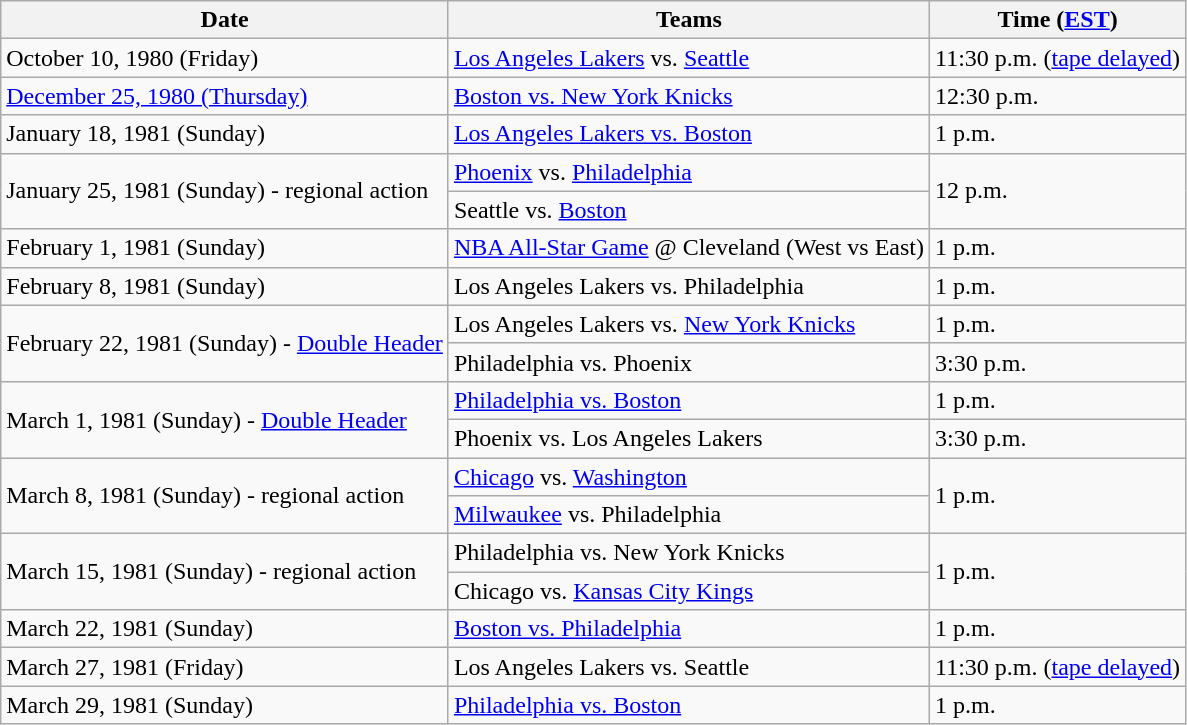<table class="wikitable">
<tr>
<th>Date</th>
<th>Teams</th>
<th>Time (<a href='#'>EST</a>)</th>
</tr>
<tr>
<td>October 10, 1980 (Friday)</td>
<td><a href='#'>Los Angeles Lakers</a> vs. <a href='#'>Seattle</a></td>
<td>11:30 p.m. (<a href='#'>tape delayed</a>)</td>
</tr>
<tr>
<td><a href='#'>December 25, 1980 (Thursday)</a></td>
<td><a href='#'>Boston vs. New York Knicks</a></td>
<td>12:30 p.m.</td>
</tr>
<tr>
<td>January 18, 1981 (Sunday)</td>
<td><a href='#'>Los Angeles Lakers vs. Boston</a></td>
<td>1 p.m.</td>
</tr>
<tr>
<td rowspan="2">January 25, 1981 (Sunday) - regional action</td>
<td><a href='#'>Phoenix</a> vs. <a href='#'>Philadelphia</a></td>
<td rowspan="2">12 p.m.</td>
</tr>
<tr>
<td>Seattle vs. <a href='#'>Boston</a></td>
</tr>
<tr>
<td>February 1, 1981 (Sunday)</td>
<td><a href='#'>NBA All-Star Game</a> @ Cleveland (West vs East)</td>
<td>1 p.m.</td>
</tr>
<tr>
<td>February 8, 1981 (Sunday)</td>
<td>Los Angeles Lakers vs. Philadelphia</td>
<td>1 p.m.</td>
</tr>
<tr>
<td rowspan="2">February 22, 1981 (Sunday) - <a href='#'>Double Header</a></td>
<td>Los Angeles Lakers vs. <a href='#'>New York Knicks</a></td>
<td>1 p.m.</td>
</tr>
<tr>
<td>Philadelphia vs. Phoenix</td>
<td>3:30 p.m.</td>
</tr>
<tr>
<td rowspan="2">March 1, 1981 (Sunday) - <a href='#'>Double Header</a></td>
<td><a href='#'>Philadelphia vs. Boston</a></td>
<td>1 p.m.</td>
</tr>
<tr>
<td>Phoenix vs. Los Angeles Lakers</td>
<td>3:30 p.m.</td>
</tr>
<tr>
<td rowspan="2">March 8, 1981 (Sunday) - regional action</td>
<td><a href='#'>Chicago</a> vs. <a href='#'>Washington</a></td>
<td rowspan="2">1 p.m.</td>
</tr>
<tr>
<td><a href='#'>Milwaukee</a> vs. Philadelphia</td>
</tr>
<tr>
<td rowspan="2">March 15, 1981 (Sunday) - regional action</td>
<td>Philadelphia vs. New York Knicks</td>
<td rowspan="2">1 p.m.</td>
</tr>
<tr>
<td>Chicago vs. <a href='#'>Kansas City Kings</a></td>
</tr>
<tr>
<td>March 22, 1981 (Sunday)</td>
<td><a href='#'>Boston vs. Philadelphia</a></td>
<td>1 p.m.</td>
</tr>
<tr>
<td>March 27, 1981 (Friday)</td>
<td>Los Angeles Lakers vs. Seattle</td>
<td>11:30 p.m. (<a href='#'>tape delayed</a>)</td>
</tr>
<tr>
<td>March 29, 1981 (Sunday)</td>
<td><a href='#'>Philadelphia vs. Boston</a></td>
<td>1 p.m.</td>
</tr>
</table>
